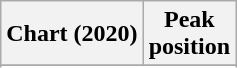<table class="wikitable sortable plainrowheaders" style="text-align:center">
<tr>
<th scope="col">Chart (2020)</th>
<th scope="col">Peak<br>position</th>
</tr>
<tr>
</tr>
<tr>
</tr>
<tr>
</tr>
</table>
